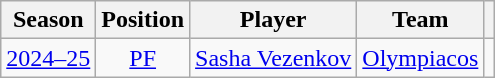<table class="wikitable sortable">
<tr>
<th>Season</th>
<th>Position</th>
<th>Player</th>
<th>Team</th>
<th class=unsortable></th>
</tr>
<tr>
<td style="text-align:center;"><a href='#'>2024–25</a></td>
<td style="text-align:center;"><a href='#'>PF</a></td>
<td>  <a href='#'>Sasha Vezenkov</a></td>
<td> <a href='#'>Olympiacos</a></td>
<td></td>
</tr>
</table>
